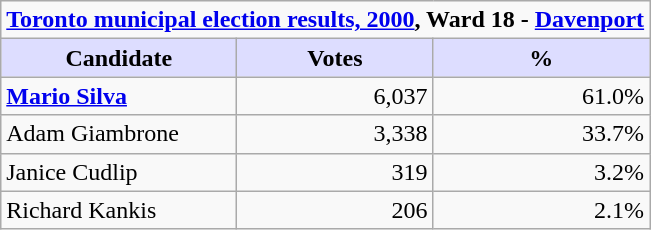<table class="wikitable">
<tr>
<td colspan="3" style="text-align:center;"><strong><a href='#'>Toronto municipal election results, 2000</a>, Ward 18 - <a href='#'>Davenport</a></strong></td>
</tr>
<tr>
<th style="background:#ddf; width:150px;">Candidate</th>
<th style="background:#ddf;">Votes</th>
<th style="background:#ddf;">%</th>
</tr>
<tr>
<td><strong><a href='#'>Mario Silva</a></strong></td>
<td align=right>6,037</td>
<td align=right>61.0%</td>
</tr>
<tr>
<td>Adam Giambrone</td>
<td align=right>3,338</td>
<td align=right>33.7%</td>
</tr>
<tr>
<td>Janice Cudlip</td>
<td align=right>319</td>
<td align=right>3.2%</td>
</tr>
<tr>
<td>Richard Kankis</td>
<td align=right>206</td>
<td align=right>2.1%</td>
</tr>
</table>
